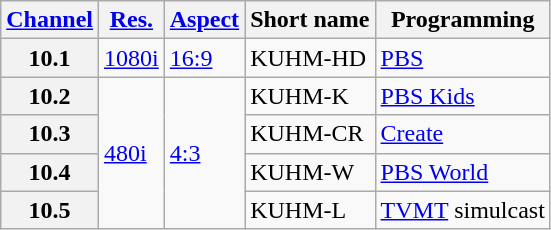<table class="wikitable">
<tr>
<th><a href='#'>Channel</a></th>
<th><a href='#'>Res.</a></th>
<th><a href='#'>Aspect</a></th>
<th>Short name</th>
<th>Programming</th>
</tr>
<tr>
<th scope = "row">10.1</th>
<td><a href='#'>1080i</a></td>
<td><a href='#'>16:9</a></td>
<td>KUHM-HD</td>
<td><a href='#'>PBS</a></td>
</tr>
<tr>
<th scope = "row">10.2</th>
<td rowspan=4><a href='#'>480i</a></td>
<td rowspan=4><a href='#'>4:3</a></td>
<td>KUHM-K</td>
<td><a href='#'>PBS Kids</a></td>
</tr>
<tr>
<th scope = "row">10.3</th>
<td>KUHM-CR</td>
<td><a href='#'>Create</a></td>
</tr>
<tr>
<th scope = "row">10.4</th>
<td>KUHM-W</td>
<td><a href='#'>PBS World</a></td>
</tr>
<tr>
<th scope = "row">10.5</th>
<td>KUHM-L</td>
<td><a href='#'>TVMT</a> simulcast</td>
</tr>
</table>
